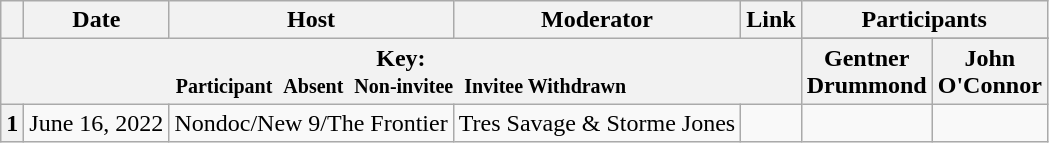<table class="wikitable" style="text-align:center;">
<tr>
<th scope="col"></th>
<th scope="col">Date</th>
<th scope="col">Host</th>
<th scope="col">Moderator</th>
<th scope="col">Link</th>
<th colspan="2" scope="col">Participants</th>
</tr>
<tr>
<th colspan="5" rowspan="2">Key:<br> <small>Participant </small>  <small>Absent </small>  <small>Non-invitee </small>  <small>Invitee  Withdrawn</small></th>
</tr>
<tr>
<th scope="col">Gentner<br>Drummond</th>
<th scope="col">John<br>O'Connor</th>
</tr>
<tr>
<th scope="row">1</th>
<td style="white-space:nowrap;">June 16, 2022</td>
<td style="white-space:nowrap;">Nondoc/New 9/The Frontier</td>
<td style="white-space:nowrap;">Tres Savage & Storme Jones</td>
<td style="white-space:nowrap;"></td>
<td></td>
<td></td>
</tr>
</table>
